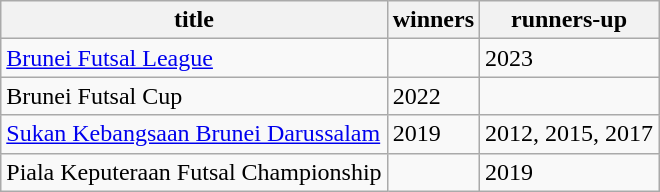<table class="wikitable sortable" style=valign:top>
<tr>
<th>title</th>
<th>winners</th>
<th>runners-up</th>
</tr>
<tr>
<td><a href='#'>Brunei Futsal League</a></td>
<td></td>
<td>2023</td>
</tr>
<tr>
<td>Brunei Futsal Cup</td>
<td>2022</td>
<td></td>
</tr>
<tr>
<td><a href='#'>Sukan Kebangsaan Brunei Darussalam</a></td>
<td>2019</td>
<td>2012, 2015, 2017</td>
</tr>
<tr>
<td>Piala Keputeraan Futsal Championship</td>
<td></td>
<td>2019</td>
</tr>
</table>
